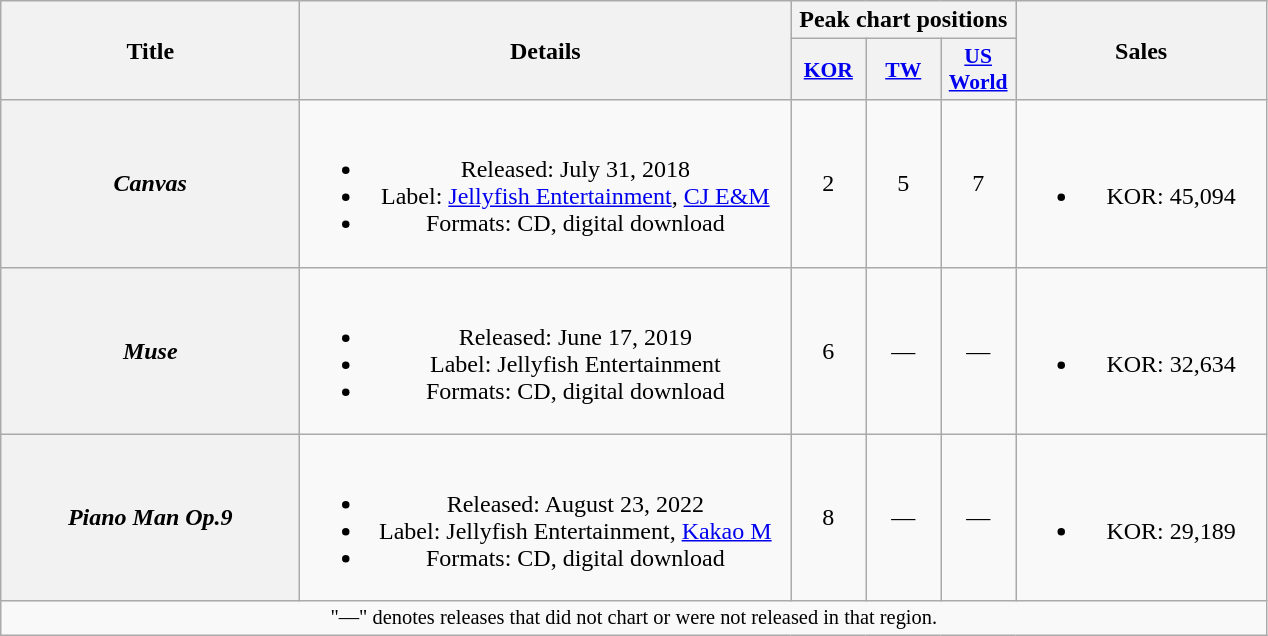<table class="wikitable plainrowheaders" style="text-align:center;">
<tr>
<th scope="col" rowspan="2" style="width:12em;">Title</th>
<th scope="col" rowspan="2" style="width:20em;">Details</th>
<th scope="col" colspan="3">Peak chart positions</th>
<th scope="col" rowspan="2" style="width:10em;">Sales</th>
</tr>
<tr>
<th scope="col" style="width:3em;font-size:90%"><a href='#'>KOR</a><br></th>
<th scope="col" style="width:3em;font-size:90%"><a href='#'>TW</a><br></th>
<th scope="col" style="width:3em;font-size:90%"><a href='#'>US World</a><br></th>
</tr>
<tr>
<th scope="row"><em>Canvas</em></th>
<td><br><ul><li>Released: July 31, 2018</li><li>Label: <a href='#'>Jellyfish Entertainment</a>, <a href='#'>CJ E&M</a></li><li>Formats: CD, digital download</li></ul></td>
<td>2</td>
<td>5</td>
<td>7</td>
<td><br><ul><li>KOR: 45,094</li></ul></td>
</tr>
<tr>
<th scope="row"><em>Muse</em></th>
<td><br><ul><li>Released: June 17, 2019</li><li>Label: Jellyfish Entertainment</li><li>Formats: CD, digital download</li></ul></td>
<td>6</td>
<td>—</td>
<td>—</td>
<td><br><ul><li>KOR: 32,634</li></ul></td>
</tr>
<tr>
<th scope="row"><em>Piano Man Op.9</em></th>
<td><br><ul><li>Released: August 23, 2022</li><li>Label: Jellyfish Entertainment, <a href='#'>Kakao M</a></li><li>Formats: CD, digital download</li></ul></td>
<td>8</td>
<td>—</td>
<td>—</td>
<td><br><ul><li>KOR: 29,189</li></ul></td>
</tr>
<tr>
<td colspan="6" style="font-size:85%">"—" denotes releases that did not chart or were not released in that region.</td>
</tr>
</table>
